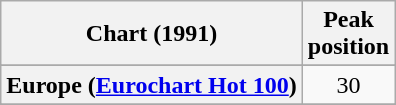<table class="wikitable sortable plainrowheaders" style="text-align:center">
<tr>
<th>Chart (1991)</th>
<th>Peak<br>position</th>
</tr>
<tr>
</tr>
<tr>
<th scope="row">Europe (<a href='#'>Eurochart Hot 100</a>)</th>
<td>30</td>
</tr>
<tr>
</tr>
<tr>
</tr>
<tr>
</tr>
<tr>
</tr>
<tr>
</tr>
<tr>
</tr>
<tr>
</tr>
</table>
